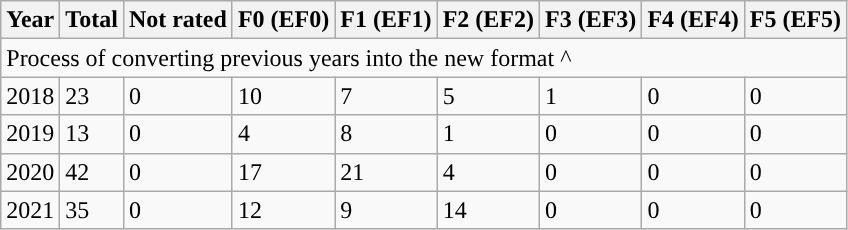<table class="wikitable mw-collapsible">
<tr>
<th>Year</th>
<th>Total</th>
<th>Not rated</th>
<th style="background-color:#">F0 (EF0)</th>
<th style="background-color:#">F1 (EF1)</th>
<th style="background-color:#">F2 (EF2)</th>
<th style="background-color:#">F3 (EF3)</th>
<th style="background-color:#">F4 (EF4)</th>
<th style="background-color:#">F5 (EF5)</th>
</tr>
<tr>
<td colspan="9">Process of converting previous years into the new format ^</td>
</tr>
<tr>
<td>2018</td>
<td>23</td>
<td>0</td>
<td>10</td>
<td>7</td>
<td>5</td>
<td>1</td>
<td>0</td>
<td>0</td>
</tr>
<tr>
<td>2019</td>
<td>13</td>
<td>0</td>
<td>4</td>
<td>8</td>
<td>1</td>
<td>0</td>
<td>0</td>
<td>0</td>
</tr>
<tr>
<td>2020</td>
<td>42</td>
<td>0</td>
<td>17</td>
<td>21</td>
<td>4</td>
<td>0</td>
<td>0</td>
<td>0</td>
</tr>
<tr>
<td>2021</td>
<td>35</td>
<td>0</td>
<td>12</td>
<td>9</td>
<td>14</td>
<td>0</td>
<td>0</td>
<td>0</td>
</tr>
</table>
